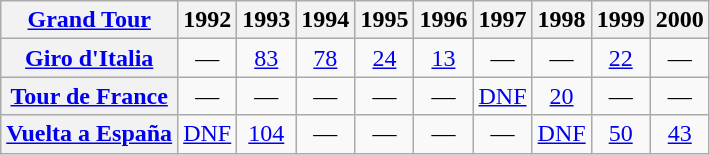<table class="wikitable plainrowheaders">
<tr>
<th scope="col"><a href='#'>Grand Tour</a></th>
<th scope="col">1992</th>
<th scope="col">1993</th>
<th scope="col">1994</th>
<th scope="col">1995</th>
<th scope="col">1996</th>
<th scope="col">1997</th>
<th scope="col">1998</th>
<th scope="col">1999</th>
<th scope="col">2000</th>
</tr>
<tr style="text-align:center;">
<th scope="row"> <a href='#'>Giro d'Italia</a></th>
<td>—</td>
<td><a href='#'>83</a></td>
<td><a href='#'>78</a></td>
<td><a href='#'>24</a></td>
<td><a href='#'>13</a></td>
<td>—</td>
<td>—</td>
<td><a href='#'>22</a></td>
<td>—</td>
</tr>
<tr style="text-align:center;">
<th scope="row"> <a href='#'>Tour de France</a></th>
<td>—</td>
<td>—</td>
<td>—</td>
<td>—</td>
<td>—</td>
<td style="text-align:center;"><a href='#'>DNF</a></td>
<td style="text-align:center;"><a href='#'>20</a></td>
<td>—</td>
<td>—</td>
</tr>
<tr style="text-align:center;">
<th scope="row"> <a href='#'>Vuelta a España</a></th>
<td><a href='#'>DNF</a></td>
<td><a href='#'>104</a></td>
<td>—</td>
<td>—</td>
<td>—</td>
<td>—</td>
<td><a href='#'>DNF</a></td>
<td><a href='#'>50</a></td>
<td><a href='#'>43</a></td>
</tr>
</table>
